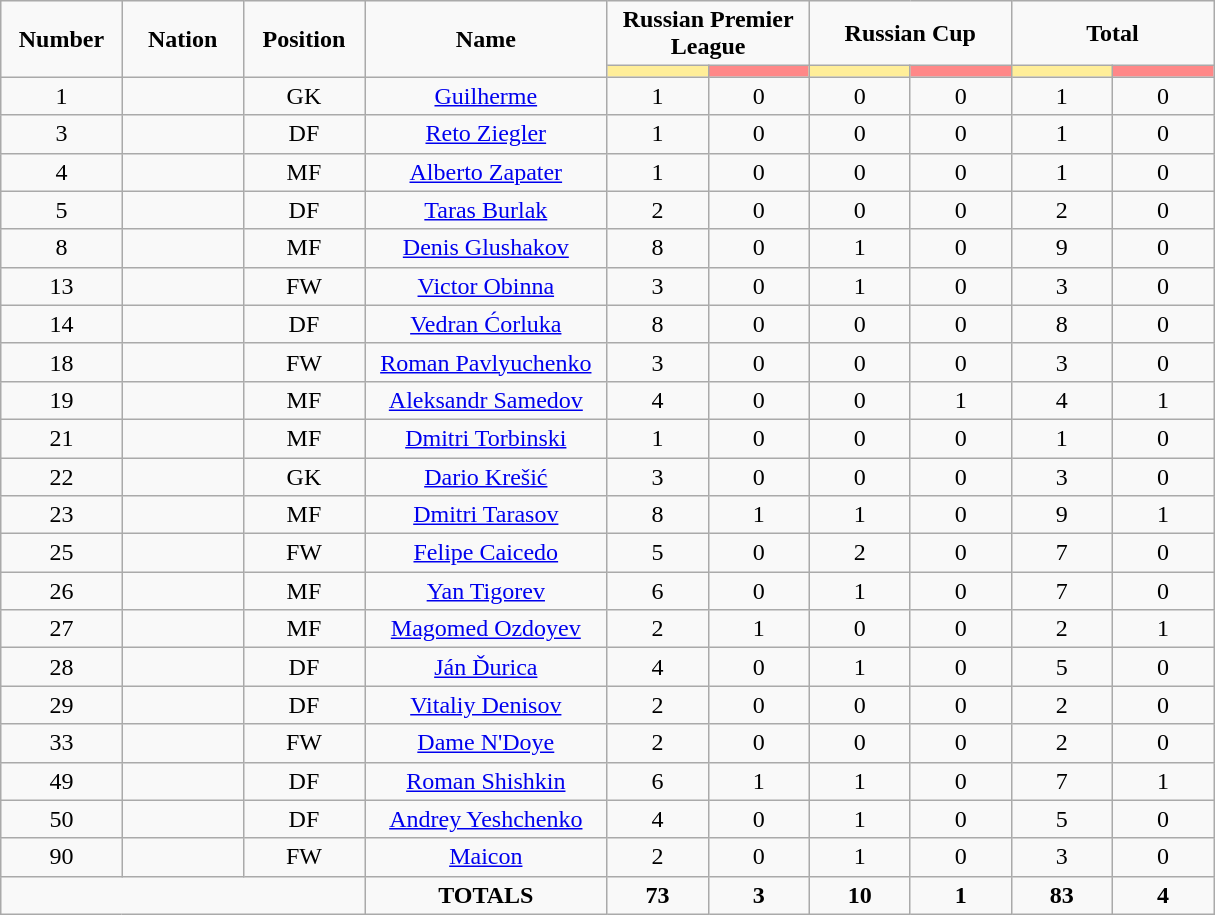<table class="wikitable" style="font-size: 100%; text-align: center;">
<tr>
<td rowspan="2" width="10%" align="center"><strong>Number</strong></td>
<td rowspan="2" width="10%" align="center"><strong>Nation</strong></td>
<td rowspan="2" width="10%" align="center"><strong>Position</strong></td>
<td rowspan="2" width="20%" align="center"><strong>Name</strong></td>
<td colspan="2" align="center"><strong>Russian Premier League</strong></td>
<td colspan="2" align="center"><strong>Russian Cup</strong></td>
<td colspan="2" align="center"><strong>Total</strong></td>
</tr>
<tr>
<th width=60 style="background: #FFEE99"></th>
<th width=60 style="background: #FF8888"></th>
<th width=60 style="background: #FFEE99"></th>
<th width=60 style="background: #FF8888"></th>
<th width=60 style="background: #FFEE99"></th>
<th width=60 style="background: #FF8888"></th>
</tr>
<tr>
<td>1</td>
<td></td>
<td>GK</td>
<td><a href='#'>Guilherme</a></td>
<td>1</td>
<td>0</td>
<td>0</td>
<td>0</td>
<td>1</td>
<td>0</td>
</tr>
<tr>
<td>3</td>
<td></td>
<td>DF</td>
<td><a href='#'>Reto Ziegler</a></td>
<td>1</td>
<td>0</td>
<td>0</td>
<td>0</td>
<td>1</td>
<td>0</td>
</tr>
<tr>
<td>4</td>
<td></td>
<td>MF</td>
<td><a href='#'>Alberto Zapater</a></td>
<td>1</td>
<td>0</td>
<td>0</td>
<td>0</td>
<td>1</td>
<td>0</td>
</tr>
<tr>
<td>5</td>
<td></td>
<td>DF</td>
<td><a href='#'>Taras Burlak</a></td>
<td>2</td>
<td>0</td>
<td>0</td>
<td>0</td>
<td>2</td>
<td>0</td>
</tr>
<tr>
<td>8</td>
<td></td>
<td>MF</td>
<td><a href='#'>Denis Glushakov</a></td>
<td>8</td>
<td>0</td>
<td>1</td>
<td>0</td>
<td>9</td>
<td>0</td>
</tr>
<tr>
<td>13</td>
<td></td>
<td>FW</td>
<td><a href='#'>Victor Obinna</a></td>
<td>3</td>
<td>0</td>
<td>1</td>
<td>0</td>
<td>3</td>
<td>0</td>
</tr>
<tr>
<td>14</td>
<td></td>
<td>DF</td>
<td><a href='#'>Vedran Ćorluka</a></td>
<td>8</td>
<td>0</td>
<td>0</td>
<td>0</td>
<td>8</td>
<td>0</td>
</tr>
<tr>
<td>18</td>
<td></td>
<td>FW</td>
<td><a href='#'>Roman Pavlyuchenko</a></td>
<td>3</td>
<td>0</td>
<td>0</td>
<td>0</td>
<td>3</td>
<td>0</td>
</tr>
<tr>
<td>19</td>
<td></td>
<td>MF</td>
<td><a href='#'>Aleksandr Samedov</a></td>
<td>4</td>
<td>0</td>
<td>0</td>
<td>1</td>
<td>4</td>
<td>1</td>
</tr>
<tr>
<td>21</td>
<td></td>
<td>MF</td>
<td><a href='#'>Dmitri Torbinski</a></td>
<td>1</td>
<td>0</td>
<td>0</td>
<td>0</td>
<td>1</td>
<td>0</td>
</tr>
<tr>
<td>22</td>
<td></td>
<td>GK</td>
<td><a href='#'>Dario Krešić</a></td>
<td>3</td>
<td>0</td>
<td>0</td>
<td>0</td>
<td>3</td>
<td>0</td>
</tr>
<tr>
<td>23</td>
<td></td>
<td>MF</td>
<td><a href='#'>Dmitri Tarasov</a></td>
<td>8</td>
<td>1</td>
<td>1</td>
<td>0</td>
<td>9</td>
<td>1</td>
</tr>
<tr>
<td>25</td>
<td></td>
<td>FW</td>
<td><a href='#'>Felipe Caicedo</a></td>
<td>5</td>
<td>0</td>
<td>2</td>
<td>0</td>
<td>7</td>
<td>0</td>
</tr>
<tr>
<td>26</td>
<td></td>
<td>MF</td>
<td><a href='#'>Yan Tigorev</a></td>
<td>6</td>
<td>0</td>
<td>1</td>
<td>0</td>
<td>7</td>
<td>0</td>
</tr>
<tr>
<td>27</td>
<td></td>
<td>MF</td>
<td><a href='#'>Magomed Ozdoyev</a></td>
<td>2</td>
<td>1</td>
<td>0</td>
<td>0</td>
<td>2</td>
<td>1</td>
</tr>
<tr>
<td>28</td>
<td></td>
<td>DF</td>
<td><a href='#'>Ján Ďurica</a></td>
<td>4</td>
<td>0</td>
<td>1</td>
<td>0</td>
<td>5</td>
<td>0</td>
</tr>
<tr>
<td>29</td>
<td></td>
<td>DF</td>
<td><a href='#'>Vitaliy Denisov</a></td>
<td>2</td>
<td>0</td>
<td>0</td>
<td>0</td>
<td>2</td>
<td>0</td>
</tr>
<tr>
<td>33</td>
<td></td>
<td>FW</td>
<td><a href='#'>Dame N'Doye</a></td>
<td>2</td>
<td>0</td>
<td>0</td>
<td>0</td>
<td>2</td>
<td>0</td>
</tr>
<tr>
<td>49</td>
<td></td>
<td>DF</td>
<td><a href='#'>Roman Shishkin</a></td>
<td>6</td>
<td>1</td>
<td>1</td>
<td>0</td>
<td>7</td>
<td>1</td>
</tr>
<tr>
<td>50</td>
<td></td>
<td>DF</td>
<td><a href='#'>Andrey Yeshchenko</a></td>
<td>4</td>
<td>0</td>
<td>1</td>
<td>0</td>
<td>5</td>
<td>0</td>
</tr>
<tr>
<td>90</td>
<td></td>
<td>FW</td>
<td><a href='#'>Maicon</a></td>
<td>2</td>
<td>0</td>
<td>1</td>
<td>0</td>
<td>3</td>
<td>0</td>
</tr>
<tr>
<td colspan="3"></td>
<td><strong>TOTALS</strong></td>
<td><strong>73</strong></td>
<td><strong>3</strong></td>
<td><strong>10</strong></td>
<td><strong>1</strong></td>
<td><strong>83</strong></td>
<td><strong>4</strong></td>
</tr>
</table>
